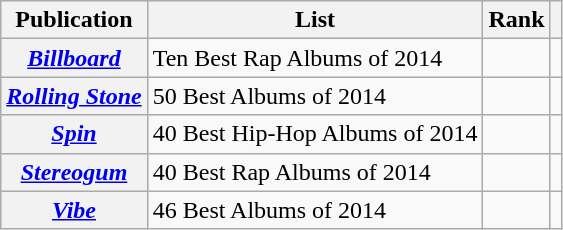<table class="wikitable sortable plainrowheaders" style="border:none; margin:0;">
<tr>
<th scope="col">Publication</th>
<th scope="col" class="unsortable">List</th>
<th scope="col" data-sort-type="number">Rank</th>
<th scope="col" class="unsortable"></th>
</tr>
<tr>
<th scope="row"><em><a href='#'>Billboard</a></em></th>
<td>Ten Best Rap Albums of 2014</td>
<td></td>
<td></td>
</tr>
<tr>
<th scope="row"><em><a href='#'>Rolling Stone</a></em></th>
<td>50 Best Albums of 2014</td>
<td></td>
<td></td>
</tr>
<tr>
<th scope="row"><em><a href='#'>Spin</a></em></th>
<td>40 Best Hip-Hop Albums of 2014</td>
<td></td>
<td></td>
</tr>
<tr>
<th scope="row"><em><a href='#'>Stereogum</a></em></th>
<td>40 Best Rap Albums of 2014</td>
<td></td>
<td></td>
</tr>
<tr>
<th scope="row"><em><a href='#'>Vibe</a></em></th>
<td>46 Best Albums of 2014</td>
<td></td>
<td></td>
</tr>
</table>
